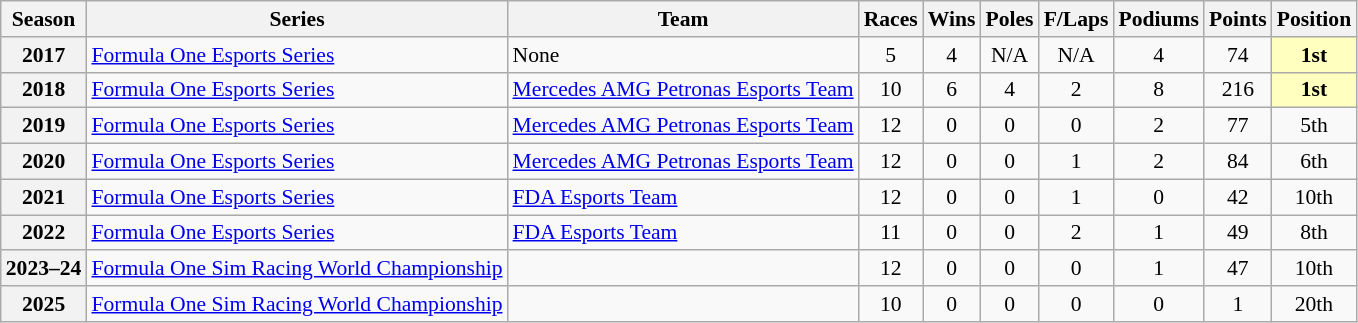<table class="wikitable" style="font-size: 90%; text-align:center">
<tr>
<th>Season</th>
<th>Series</th>
<th>Team</th>
<th>Races</th>
<th>Wins</th>
<th>Poles</th>
<th>F/Laps</th>
<th>Podiums</th>
<th>Points</th>
<th>Position</th>
</tr>
<tr>
<th>2017</th>
<td align="left"><a href='#'>Formula One Esports Series</a></td>
<td align="left">None</td>
<td>5</td>
<td>4</td>
<td>N/A</td>
<td>N/A</td>
<td>4</td>
<td>74</td>
<td style="background:#FFFFBF;"><strong>1st</strong></td>
</tr>
<tr>
<th>2018</th>
<td align="left"><a href='#'>Formula One Esports Series</a></td>
<td align="left"><a href='#'>Mercedes AMG Petronas Esports Team</a></td>
<td>10</td>
<td>6</td>
<td>4</td>
<td>2</td>
<td>8</td>
<td>216</td>
<td style="background:#FFFFBF;"><strong>1st</strong></td>
</tr>
<tr>
<th>2019</th>
<td align="left"><a href='#'>Formula One Esports Series</a></td>
<td align="left"><a href='#'>Mercedes AMG Petronas Esports Team</a></td>
<td>12</td>
<td>0</td>
<td>0</td>
<td>0</td>
<td>2</td>
<td>77</td>
<td>5th</td>
</tr>
<tr>
<th>2020</th>
<td align="left"><a href='#'>Formula One Esports Series</a></td>
<td align="left"><a href='#'>Mercedes AMG Petronas Esports Team</a></td>
<td>12</td>
<td>0</td>
<td>0</td>
<td>1</td>
<td>2</td>
<td>84</td>
<td>6th</td>
</tr>
<tr>
<th>2021</th>
<td align="left"><a href='#'>Formula One Esports Series</a></td>
<td align="left"><a href='#'>FDA Esports Team</a></td>
<td>12</td>
<td>0</td>
<td>0</td>
<td>1</td>
<td>0</td>
<td>42</td>
<td>10th</td>
</tr>
<tr>
<th>2022</th>
<td align="left"><a href='#'>Formula One Esports Series</a></td>
<td align="left"><a href='#'>FDA Esports Team</a></td>
<td>11</td>
<td>0</td>
<td>0</td>
<td>2</td>
<td>1</td>
<td>49</td>
<td>8th</td>
</tr>
<tr>
<th>2023–24</th>
<td align="left"><a href='#'>Formula One Sim Racing World Championship</a></td>
<td align="left"></td>
<td>12</td>
<td>0</td>
<td>0</td>
<td>0</td>
<td>1</td>
<td>47</td>
<td>10th</td>
</tr>
<tr>
<th>2025</th>
<td align="left"><a href='#'>Formula One Sim Racing World Championship</a></td>
<td align="left"></td>
<td>10</td>
<td>0</td>
<td>0</td>
<td>0</td>
<td>0</td>
<td>1</td>
<td>20th</td>
</tr>
</table>
